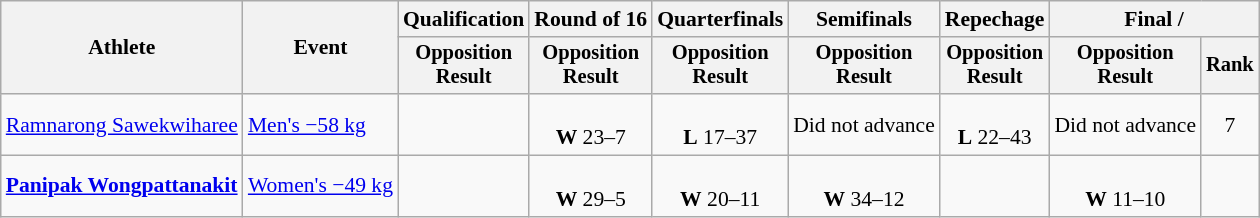<table class="wikitable" style="font-size:90%;">
<tr>
<th rowspan=2>Athlete</th>
<th rowspan=2>Event</th>
<th>Qualification</th>
<th>Round of 16</th>
<th>Quarterfinals</th>
<th>Semifinals</th>
<th>Repechage</th>
<th colspan=2>Final / </th>
</tr>
<tr style="font-size:95%">
<th>Opposition<br>Result</th>
<th>Opposition<br>Result</th>
<th>Opposition<br>Result</th>
<th>Opposition<br>Result</th>
<th>Opposition<br>Result</th>
<th>Opposition<br>Result</th>
<th>Rank</th>
</tr>
<tr align=center>
<td align=left><a href='#'>Ramnarong Sawekwiharee</a></td>
<td align=left><a href='#'>Men's −58 kg</a></td>
<td></td>
<td><br><strong>W</strong> 23–7</td>
<td><br><strong>L</strong> 17–37 </td>
<td>Did not advance</td>
<td><br><strong>L</strong> 22–43 </td>
<td>Did not advance</td>
<td>7</td>
</tr>
<tr align=center>
<td align=left><strong><a href='#'>Panipak Wongpattanakit</a></strong></td>
<td align=left><a href='#'>Women's −49 kg</a></td>
<td></td>
<td><br><strong>W</strong> 29–5 </td>
<td><br><strong>W</strong> 20–11</td>
<td><br><strong>W</strong> 34–12 </td>
<td></td>
<td><br><strong>W</strong> 11–10</td>
<td></td>
</tr>
</table>
